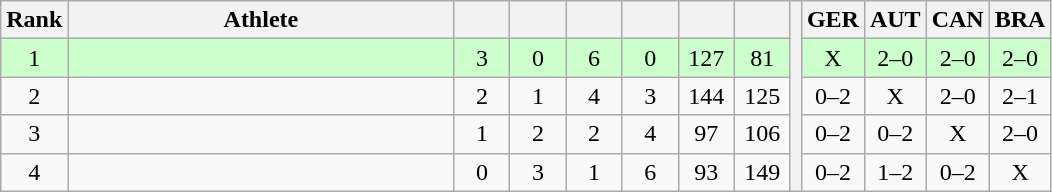<table class="wikitable" style="text-align:center">
<tr>
<th>Rank</th>
<th width=250>Athlete</th>
<th width=30></th>
<th width=30></th>
<th width=30></th>
<th width=30></th>
<th width=30></th>
<th width=30></th>
<th rowspan=5></th>
<th width=30>GER</th>
<th width=30>AUT</th>
<th width=30>CAN</th>
<th width=30>BRA</th>
</tr>
<tr style="background-color:#ccffcc;">
<td>1</td>
<td align=left></td>
<td>3</td>
<td>0</td>
<td>6</td>
<td>0</td>
<td>127</td>
<td>81</td>
<td>X</td>
<td>2–0</td>
<td>2–0</td>
<td>2–0</td>
</tr>
<tr>
<td>2</td>
<td align=left></td>
<td>2</td>
<td>1</td>
<td>4</td>
<td>3</td>
<td>144</td>
<td>125</td>
<td>0–2</td>
<td>X</td>
<td>2–0</td>
<td>2–1</td>
</tr>
<tr>
<td>3</td>
<td align=left></td>
<td>1</td>
<td>2</td>
<td>2</td>
<td>4</td>
<td>97</td>
<td>106</td>
<td>0–2</td>
<td>0–2</td>
<td>X</td>
<td>2–0</td>
</tr>
<tr>
<td>4</td>
<td align=left></td>
<td>0</td>
<td>3</td>
<td>1</td>
<td>6</td>
<td>93</td>
<td>149</td>
<td>0–2</td>
<td>1–2</td>
<td>0–2</td>
<td>X</td>
</tr>
</table>
